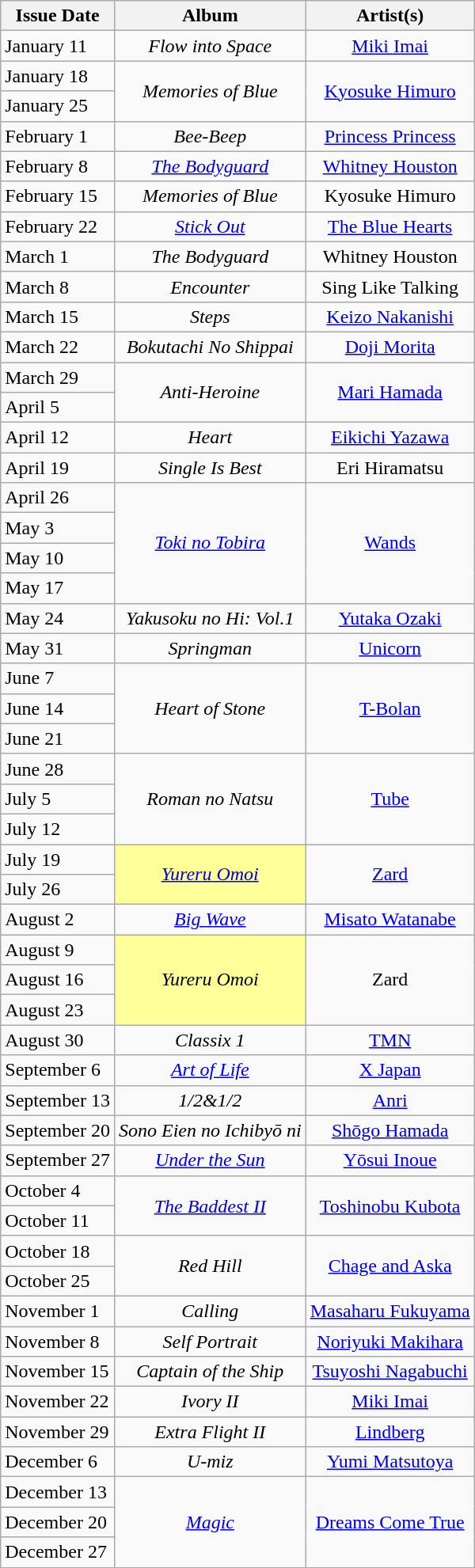<table class="wikitable">
<tr>
<th style="text-align: center;">Issue Date</th>
<th style="text-align: center;">Album</th>
<th style="text-align: center;">Artist(s)</th>
</tr>
<tr>
<td>January 11</td>
<td style="text-align: center;"><em>Flow into Space</em></td>
<td style="text-align: center;"><a href='#'>Miki Imai</a></td>
</tr>
<tr>
<td>January 18</td>
<td style="text-align: center;" rowspan="2"><em>Memories of Blue</em></td>
<td style="text-align: center;" rowspan="2"><a href='#'>Kyosuke Himuro</a></td>
</tr>
<tr>
<td>January 25</td>
</tr>
<tr>
<td>February 1</td>
<td style="text-align: center;"><em>Bee-Beep</em></td>
<td style="text-align: center;"><a href='#'>Princess Princess</a></td>
</tr>
<tr>
<td>February 8</td>
<td style="text-align: center;"><em><a href='#'>The Bodyguard</a></em></td>
<td style="text-align: center;"><a href='#'>Whitney Houston</a></td>
</tr>
<tr>
<td>February 15</td>
<td style="text-align: center;"><em>Memories of Blue</em></td>
<td style="text-align: center;">Kyosuke Himuro</td>
</tr>
<tr>
<td>February 22</td>
<td style="text-align: center;"><em><a href='#'>Stick Out</a></em></td>
<td style="text-align: center;"><a href='#'>The Blue Hearts</a></td>
</tr>
<tr>
<td>March 1</td>
<td style="text-align: center;"><em>The Bodyguard</em></td>
<td style="text-align: center;">Whitney Houston</td>
</tr>
<tr>
<td>March 8</td>
<td style="text-align: center;"><em>Encounter</em></td>
<td style="text-align: center;">Sing Like Talking</td>
</tr>
<tr>
<td>March 15</td>
<td style="text-align: center;"><em>Steps</em></td>
<td style="text-align: center;"><a href='#'>Keizo Nakanishi</a></td>
</tr>
<tr>
<td>March 22</td>
<td style="text-align: center;"><em>Bokutachi No Shippai</em></td>
<td style="text-align: center;"><a href='#'>Doji Morita</a></td>
</tr>
<tr>
<td>March 29</td>
<td style="text-align: center;" rowspan="2"><em>Anti-Heroine</em></td>
<td style="text-align: center;" rowspan="2"><a href='#'>Mari Hamada</a></td>
</tr>
<tr>
<td>April 5</td>
</tr>
<tr>
<td>April 12</td>
<td style="text-align: center;"><em>Heart</em></td>
<td style="text-align: center;"><a href='#'>Eikichi Yazawa</a></td>
</tr>
<tr>
<td>April 19</td>
<td style="text-align: center;"><em>Single Is Best</em></td>
<td style="text-align: center;">Eri Hiramatsu</td>
</tr>
<tr>
<td>April 26</td>
<td style="text-align: center;" rowspan="4"><em><a href='#'>Toki no Tobira</a></em></td>
<td style="text-align: center;" rowspan="4"><a href='#'>Wands</a></td>
</tr>
<tr>
<td>May 3</td>
</tr>
<tr>
<td>May 10</td>
</tr>
<tr>
<td>May 17</td>
</tr>
<tr>
<td>May 24</td>
<td style="text-align: center;"><em>Yakusoku no Hi: Vol.1</em></td>
<td style="text-align: center;"><a href='#'>Yutaka Ozaki</a></td>
</tr>
<tr>
<td>May 31</td>
<td style="text-align: center;"><em>Springman</em></td>
<td style="text-align: center;"><a href='#'>Unicorn</a></td>
</tr>
<tr>
<td>June 7</td>
<td style="text-align: center;" rowspan="3"><em>Heart of Stone</em></td>
<td style="text-align: center;" rowspan="3"><a href='#'>T-Bolan</a></td>
</tr>
<tr>
<td>June 14</td>
</tr>
<tr>
<td>June 21</td>
</tr>
<tr>
<td>June 28</td>
<td style="text-align: center;" rowspan="3"><em>Roman no Natsu</em></td>
<td style="text-align: center;" rowspan="3"><a href='#'>Tube</a></td>
</tr>
<tr>
<td>July 5</td>
</tr>
<tr>
<td>July 12</td>
</tr>
<tr>
<td>July 19</td>
<td bgcolor=#FFFF99 style="text-align: center;" rowspan="2"><em><a href='#'>Yureru Omoi</a></em> </td>
<td style="text-align: center;" rowspan="2"><a href='#'>Zard</a></td>
</tr>
<tr>
<td>July 26</td>
</tr>
<tr>
<td>August 2</td>
<td style="text-align: center;"><em><a href='#'>Big Wave</a></em></td>
<td style="text-align: center;"><a href='#'>Misato Watanabe</a></td>
</tr>
<tr>
<td>August 9</td>
<td bgcolor=#FFFF99 style="text-align: center;" rowspan="3"><em>Yureru Omoi</em> </td>
<td style="text-align: center;" rowspan="3">Zard</td>
</tr>
<tr>
<td>August 16</td>
</tr>
<tr>
<td>August 23</td>
</tr>
<tr>
<td>August 30</td>
<td style="text-align: center;"><em>Classix 1</em></td>
<td style="text-align: center;"><a href='#'>TMN</a></td>
</tr>
<tr>
<td>September 6</td>
<td style="text-align: center;"><em><a href='#'>Art of Life</a></em></td>
<td style="text-align: center;"><a href='#'>X Japan</a></td>
</tr>
<tr>
<td>September 13</td>
<td style="text-align: center;"><em>1/2&1/2</em></td>
<td style="text-align: center;"><a href='#'>Anri</a></td>
</tr>
<tr>
<td>September 20</td>
<td style="text-align: center;"><em>Sono Eien no Ichibyō ni</em></td>
<td style="text-align: center;"><a href='#'>Shōgo Hamada</a></td>
</tr>
<tr>
<td>September 27</td>
<td style="text-align: center;"><em><a href='#'>Under the Sun</a></em></td>
<td style="text-align: center;"><a href='#'>Yōsui Inoue</a></td>
</tr>
<tr>
<td>October 4</td>
<td style="text-align: center;" rowspan="2"><em><a href='#'>The Baddest II</a></em></td>
<td style="text-align: center;" rowspan="2"><a href='#'>Toshinobu Kubota</a></td>
</tr>
<tr>
<td>October 11</td>
</tr>
<tr>
<td>October 18</td>
<td style="text-align: center;" rowspan="2"><em>Red Hill</em></td>
<td style="text-align: center;" rowspan="2"><a href='#'>Chage and Aska</a></td>
</tr>
<tr>
<td>October 25</td>
</tr>
<tr>
<td>November 1</td>
<td style="text-align: center;"><em>Calling</em></td>
<td style="text-align: center;"><a href='#'>Masaharu Fukuyama</a></td>
</tr>
<tr>
<td>November 8</td>
<td style="text-align: center;"><em>Self Portrait</em></td>
<td style="text-align: center;"><a href='#'>Noriyuki Makihara</a></td>
</tr>
<tr>
<td>November 15</td>
<td style="text-align: center;"><em>Captain of the Ship</em></td>
<td style="text-align: center;"><a href='#'>Tsuyoshi Nagabuchi</a></td>
</tr>
<tr>
<td>November 22</td>
<td style="text-align: center;"><em>Ivory II</em></td>
<td style="text-align: center;"><a href='#'>Miki Imai</a></td>
</tr>
<tr>
<td>November 29</td>
<td style="text-align: center;"><em>Extra Flight II</em></td>
<td style="text-align: center;"><a href='#'>Lindberg</a></td>
</tr>
<tr>
<td>December 6</td>
<td style="text-align: center;"><em>U-miz</em></td>
<td style="text-align: center;"><a href='#'>Yumi Matsutoya</a></td>
</tr>
<tr>
<td>December 13</td>
<td style="text-align: center;" rowspan="3"><em><a href='#'>Magic</a></em></td>
<td style="text-align: center;" rowspan="3"><a href='#'>Dreams Come True</a></td>
</tr>
<tr>
<td>December 20</td>
</tr>
<tr>
<td>December 27</td>
</tr>
</table>
